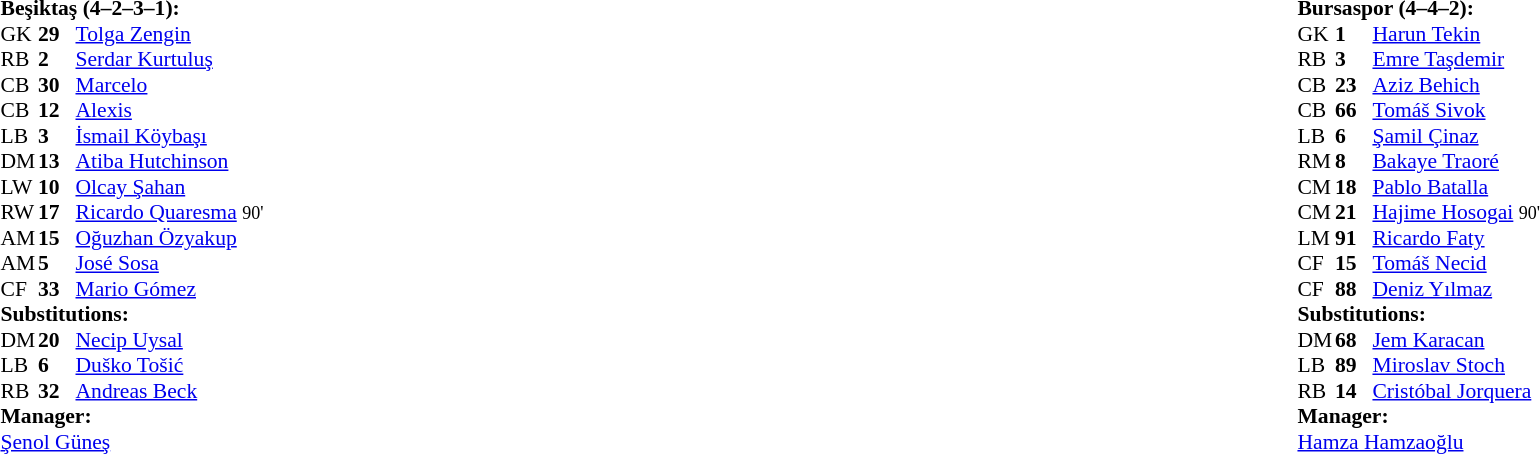<table style="width:100%;">
<tr>
<td style="vertical-align:top; width:50%;"><br><table style="font-size: 90%" cellspacing="0" cellpadding="0">
<tr>
<td colspan="5"><strong>Beşiktaş (4–2–3–1): </strong></td>
</tr>
<tr>
<th width=25></th>
<th width=25></th>
</tr>
<tr>
<td>GK</td>
<td><strong>29</strong></td>
<td> <a href='#'>Tolga Zengin</a></td>
</tr>
<tr>
<td>RB</td>
<td><strong>2</strong></td>
<td> <a href='#'>Serdar Kurtuluş</a> </td>
</tr>
<tr>
<td>CB</td>
<td><strong>30</strong></td>
<td> <a href='#'>Marcelo</a></td>
</tr>
<tr>
<td>CB</td>
<td><strong>12</strong></td>
<td> <a href='#'>Alexis</a></td>
</tr>
<tr>
<td>LB</td>
<td><strong>3</strong></td>
<td> <a href='#'>İsmail Köybaşı</a> </td>
</tr>
<tr>
<td>DM</td>
<td><strong>13</strong></td>
<td> <a href='#'>Atiba Hutchinson</a></td>
</tr>
<tr>
<td>LW</td>
<td><strong>10</strong></td>
<td> <a href='#'>Olcay Şahan</a>  </td>
</tr>
<tr>
<td>RW</td>
<td><strong>17</strong></td>
<td> <a href='#'>Ricardo Quaresma</a>    <small>90'</small></td>
</tr>
<tr>
<td>AM</td>
<td><strong>15</strong></td>
<td> <a href='#'>Oğuzhan Özyakup</a></td>
</tr>
<tr>
<td>AM</td>
<td><strong>5</strong></td>
<td> <a href='#'>José Sosa</a></td>
</tr>
<tr>
<td>CF</td>
<td><strong>33</strong></td>
<td> <a href='#'>Mario Gómez</a></td>
</tr>
<tr>
<td colspan=3><strong>Substitutions:</strong></td>
</tr>
<tr>
<td>DM</td>
<td><strong>20</strong></td>
<td> <a href='#'>Necip Uysal</a>   </td>
</tr>
<tr>
<td>LB</td>
<td><strong>6</strong></td>
<td> <a href='#'>Duško Tošić</a>   </td>
</tr>
<tr>
<td>RB</td>
<td><strong>32</strong></td>
<td> <a href='#'>Andreas Beck</a>   </td>
</tr>
<tr>
<td colspan=3><strong>Manager:</strong></td>
</tr>
<tr>
<td colspan="4"><a href='#'>Şenol Güneş</a></td>
</tr>
</table>
</td>
<td valign="top"></td>
<td style="vertical-align:top; width:50%;"><br><table cellspacing="0" cellpadding="0" style="font-size:90%; margin:auto;">
<tr>
<td colspan="4"><strong>Bursaspor (4–4–2):</strong></td>
</tr>
<tr>
<th width=25></th>
<th width=25></th>
</tr>
<tr>
<td>GK</td>
<td><strong>1</strong></td>
<td> <a href='#'>Harun Tekin</a></td>
</tr>
<tr>
<td>RB</td>
<td><strong>3</strong></td>
<td> <a href='#'>Emre Taşdemir</a></td>
</tr>
<tr>
<td>CB</td>
<td><strong>23</strong></td>
<td> <a href='#'>Aziz Behich</a></td>
</tr>
<tr>
<td>CB</td>
<td><strong>66</strong></td>
<td> <a href='#'>Tomáš Sivok</a>  </td>
</tr>
<tr>
<td>LB</td>
<td><strong>6</strong></td>
<td> <a href='#'>Şamil Çinaz</a></td>
</tr>
<tr>
<td>RM</td>
<td><strong>8</strong></td>
<td> <a href='#'>Bakaye Traoré</a>  </td>
</tr>
<tr>
<td>CM</td>
<td><strong>18</strong></td>
<td> <a href='#'>Pablo Batalla</a> </td>
</tr>
<tr>
<td>CM</td>
<td><strong>21</strong></td>
<td> <a href='#'>Hajime Hosogai</a>    <small>90'</small></td>
</tr>
<tr>
<td>LM</td>
<td><strong>91</strong></td>
<td> <a href='#'>Ricardo Faty</a>   </td>
</tr>
<tr>
<td>CF</td>
<td><strong>15</strong></td>
<td> <a href='#'>Tomáš Necid</a>  </td>
</tr>
<tr>
<td>CF</td>
<td><strong>88</strong></td>
<td> <a href='#'>Deniz Yılmaz</a></td>
</tr>
<tr>
<td colspan=3><strong>Substitutions:</strong></td>
</tr>
<tr>
<td>DM</td>
<td><strong>68</strong></td>
<td> <a href='#'>Jem Karacan</a>   </td>
</tr>
<tr>
<td>LB</td>
<td><strong>89</strong></td>
<td> <a href='#'>Miroslav Stoch</a>  </td>
</tr>
<tr>
<td>RB</td>
<td><strong>14</strong></td>
<td> <a href='#'>Cristóbal Jorquera</a>  </td>
</tr>
<tr>
<td colspan=3><strong>Manager:</strong></td>
</tr>
<tr>
<td colspan="4"><a href='#'>Hamza Hamzaoğlu</a></td>
</tr>
</table>
</td>
</tr>
</table>
